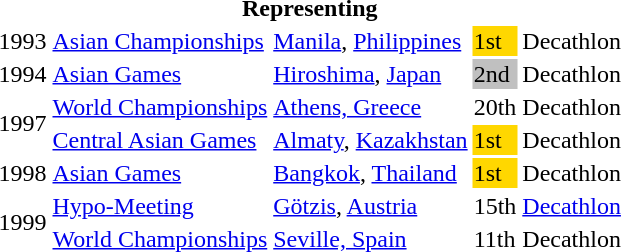<table>
<tr>
<th colspan="6">Representing </th>
</tr>
<tr>
<td>1993</td>
<td><a href='#'>Asian Championships</a></td>
<td><a href='#'>Manila</a>, <a href='#'>Philippines</a></td>
<td bgcolor=gold>1st</td>
<td>Decathlon</td>
</tr>
<tr>
<td>1994</td>
<td><a href='#'>Asian Games</a></td>
<td><a href='#'>Hiroshima</a>, <a href='#'>Japan</a></td>
<td bgcolor=silver>2nd</td>
<td>Decathlon</td>
</tr>
<tr>
<td rowspan=2>1997</td>
<td><a href='#'>World Championships</a></td>
<td><a href='#'>Athens, Greece</a></td>
<td>20th</td>
<td>Decathlon</td>
</tr>
<tr>
<td><a href='#'>Central Asian Games</a></td>
<td><a href='#'>Almaty</a>, <a href='#'>Kazakhstan</a></td>
<td bgcolor=gold>1st</td>
<td>Decathlon</td>
</tr>
<tr>
<td>1998</td>
<td><a href='#'>Asian Games</a></td>
<td><a href='#'>Bangkok</a>, <a href='#'>Thailand</a></td>
<td bgcolor=gold>1st</td>
<td>Decathlon</td>
</tr>
<tr>
<td rowspan=2>1999</td>
<td><a href='#'>Hypo-Meeting</a></td>
<td><a href='#'>Götzis</a>, <a href='#'>Austria</a></td>
<td>15th</td>
<td><a href='#'>Decathlon</a></td>
</tr>
<tr>
<td><a href='#'>World Championships</a></td>
<td><a href='#'>Seville, Spain</a></td>
<td>11th</td>
<td>Decathlon</td>
</tr>
</table>
